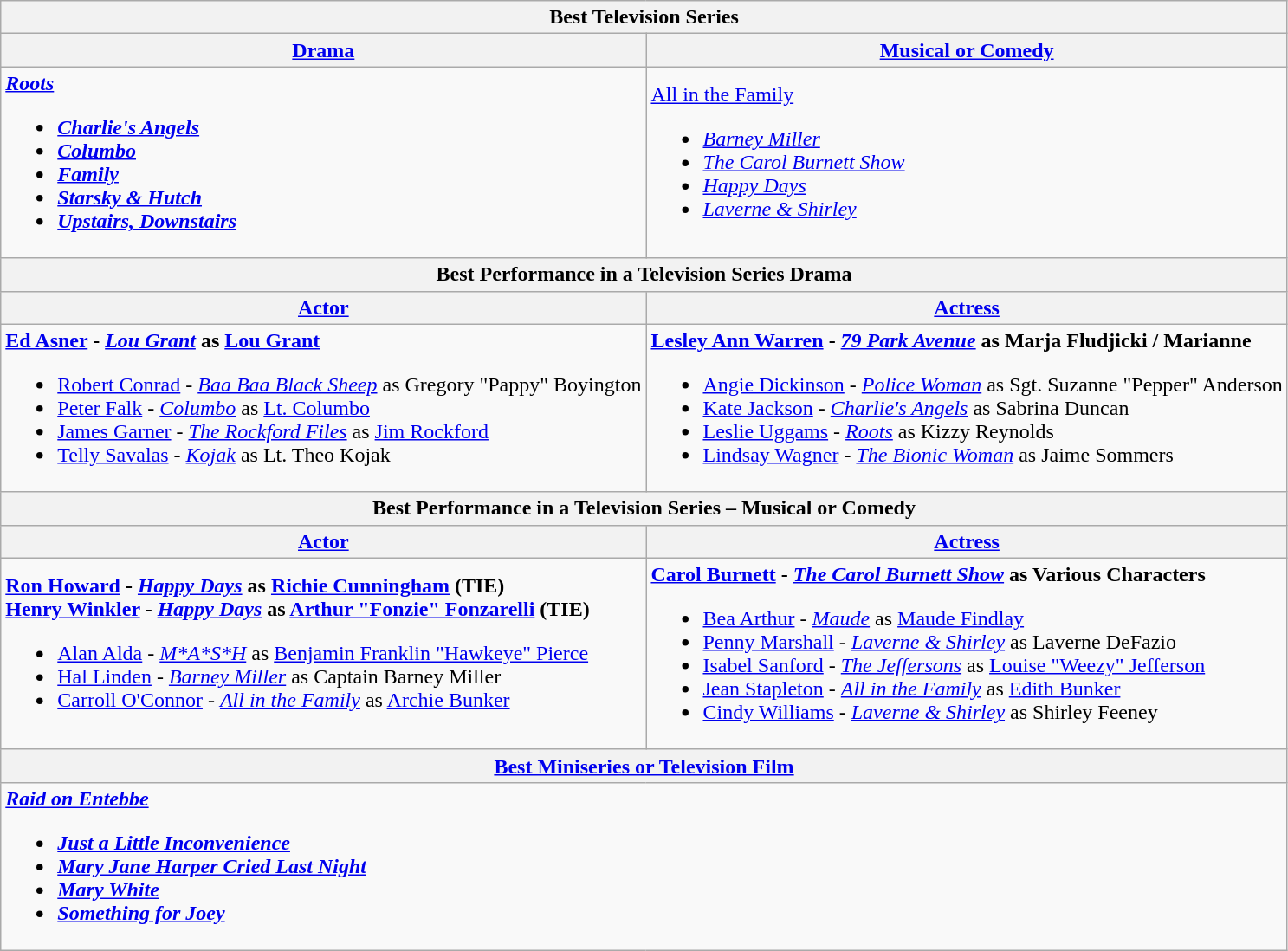<table class="wikitable">
<tr>
<th colspan="2">Best Television Series</th>
</tr>
<tr>
<th><a href='#'>Drama</a></th>
<th><a href='#'>Musical or Comedy</a></th>
</tr>
<tr>
<td><strong> <em><a href='#'>Roots</a><strong><em><br><ul><li></em><a href='#'>Charlie's Angels</a><em></li><li></em><a href='#'>Columbo</a><em></li><li></em><a href='#'>Family</a><em></li><li></em><a href='#'>Starsky & Hutch</a><em></li><li></em><a href='#'>Upstairs, Downstairs</a><em></li></ul></td>
<td></strong> </em><a href='#'>All in the Family</a></em></strong><br><ul><li><em><a href='#'>Barney Miller</a></em></li><li><em><a href='#'>The Carol Burnett Show</a></em></li><li><em><a href='#'>Happy Days</a></em></li><li><em><a href='#'>Laverne & Shirley</a></em></li></ul></td>
</tr>
<tr>
<th colspan="2">Best Performance in a Television Series  Drama</th>
</tr>
<tr>
<th><a href='#'>Actor</a></th>
<th><a href='#'>Actress</a></th>
</tr>
<tr>
<td><strong> <a href='#'>Ed Asner</a> - <em><a href='#'>Lou Grant</a></em> as <a href='#'>Lou Grant</a></strong><br><ul><li><a href='#'>Robert Conrad</a> - <em><a href='#'>Baa Baa Black Sheep</a></em> as Gregory "Pappy" Boyington</li><li><a href='#'>Peter Falk</a> - <em><a href='#'>Columbo</a></em> as <a href='#'>Lt. Columbo</a></li><li><a href='#'>James Garner</a> - <em><a href='#'>The Rockford Files</a></em> as <a href='#'>Jim Rockford</a></li><li><a href='#'>Telly Savalas</a> - <em><a href='#'>Kojak</a></em> as Lt. Theo Kojak</li></ul></td>
<td><strong> <a href='#'>Lesley Ann Warren</a> - <em><a href='#'>79 Park Avenue</a></em> as Marja Fludjicki / Marianne</strong><br><ul><li><a href='#'>Angie Dickinson</a> - <em><a href='#'>Police Woman</a></em> as Sgt. Suzanne "Pepper" Anderson</li><li><a href='#'>Kate Jackson</a> - <em><a href='#'>Charlie's Angels</a></em> as Sabrina Duncan</li><li><a href='#'>Leslie Uggams</a> - <em><a href='#'>Roots</a></em> as Kizzy Reynolds</li><li><a href='#'>Lindsay Wagner</a> - <em><a href='#'>The Bionic Woman</a></em> as Jaime Sommers</li></ul></td>
</tr>
<tr>
<th colspan="2">Best Performance in a Television Series – Musical or Comedy</th>
</tr>
<tr>
<th><a href='#'>Actor</a></th>
<th><a href='#'>Actress</a></th>
</tr>
<tr>
<td><strong> <a href='#'>Ron Howard</a> - <em><a href='#'>Happy Days</a></em> as <a href='#'>Richie Cunningham</a> (TIE)</strong><br><strong> <a href='#'>Henry Winkler</a> - <em><a href='#'>Happy Days</a></em> as <a href='#'>Arthur "Fonzie" Fonzarelli</a> (TIE)</strong><ul><li><a href='#'>Alan Alda</a> - <em><a href='#'>M*A*S*H</a></em> as <a href='#'>Benjamin Franklin "Hawkeye" Pierce</a></li><li><a href='#'>Hal Linden</a> - <em><a href='#'>Barney Miller</a></em> as Captain Barney Miller</li><li><a href='#'>Carroll O'Connor</a> - <em><a href='#'>All in the Family</a></em> as <a href='#'>Archie Bunker</a></li></ul></td>
<td><strong> <a href='#'>Carol Burnett</a> - <em><a href='#'>The Carol Burnett Show</a></em> as Various Characters</strong><br><ul><li><a href='#'>Bea Arthur</a> - <em><a href='#'>Maude</a></em> as <a href='#'>Maude Findlay</a></li><li><a href='#'>Penny Marshall</a> - <em><a href='#'>Laverne & Shirley</a></em> as Laverne DeFazio</li><li><a href='#'>Isabel Sanford</a> - <em><a href='#'>The Jeffersons</a></em> as <a href='#'>Louise "Weezy" Jefferson</a></li><li><a href='#'>Jean Stapleton</a> - <em><a href='#'>All in the Family</a></em> as <a href='#'>Edith Bunker</a></li><li><a href='#'>Cindy Williams</a> - <em><a href='#'>Laverne & Shirley</a></em> as Shirley Feeney</li></ul></td>
</tr>
<tr>
<th colspan="2"><a href='#'>Best Miniseries or Television Film</a></th>
</tr>
<tr>
<td colspan="2"><strong> <em><a href='#'>Raid on Entebbe</a><strong><em><br><ul><li></em><a href='#'>Just a Little Inconvenience</a><em></li><li></em><a href='#'>Mary Jane Harper Cried Last Night</a><em></li><li></em><a href='#'>Mary White</a><em></li><li></em><a href='#'>Something for Joey</a><em></li></ul></td>
</tr>
</table>
